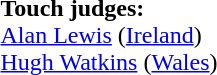<table width=100% style="font-size: 100%">
<tr>
<td><br><strong>Touch judges:</strong>
<br><a href='#'>Alan Lewis</a> (<a href='#'>Ireland</a>)
<br><a href='#'>Hugh Watkins</a> (<a href='#'>Wales</a>)</td>
</tr>
</table>
